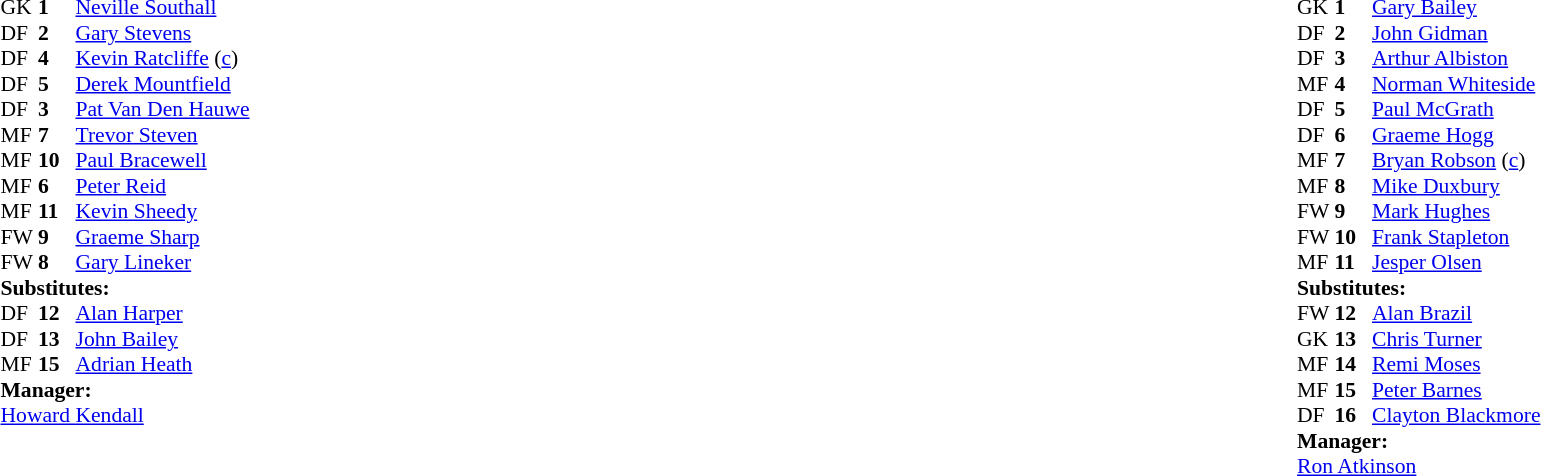<table width="100%">
<tr>
<td valign="top" width="50%"><br><table style="font-size: 90%" cellspacing="0" cellpadding="0">
<tr>
<td colspan="4"></td>
</tr>
<tr>
<th width="25"></th>
<th width="25"></th>
</tr>
<tr>
<td>GK</td>
<td><strong>1</strong></td>
<td> <a href='#'>Neville Southall</a></td>
</tr>
<tr>
<td>DF</td>
<td><strong>2</strong></td>
<td> <a href='#'>Gary Stevens</a></td>
</tr>
<tr>
<td>DF</td>
<td><strong>4</strong></td>
<td> <a href='#'>Kevin Ratcliffe</a> (<a href='#'>c</a>)</td>
</tr>
<tr>
<td>DF</td>
<td><strong>5</strong></td>
<td> <a href='#'>Derek Mountfield</a></td>
</tr>
<tr>
<td>DF</td>
<td><strong>3</strong></td>
<td> <a href='#'>Pat Van Den Hauwe</a></td>
<td></td>
<td></td>
</tr>
<tr>
<td>MF</td>
<td><strong>7</strong></td>
<td> <a href='#'>Trevor Steven</a></td>
</tr>
<tr>
<td>MF</td>
<td><strong>10</strong></td>
<td> <a href='#'>Paul Bracewell</a></td>
</tr>
<tr>
<td>MF</td>
<td><strong>6</strong></td>
<td> <a href='#'>Peter Reid</a></td>
</tr>
<tr>
<td>MF</td>
<td><strong>11</strong></td>
<td> <a href='#'>Kevin Sheedy</a></td>
</tr>
<tr>
<td>FW</td>
<td><strong>9</strong></td>
<td> <a href='#'>Graeme Sharp</a></td>
</tr>
<tr>
<td>FW</td>
<td><strong>8</strong></td>
<td> <a href='#'>Gary Lineker</a></td>
<td></td>
<td></td>
</tr>
<tr>
<td colspan="4"><strong>Substitutes:</strong></td>
</tr>
<tr>
<td>DF</td>
<td><strong>12</strong></td>
<td> <a href='#'>Alan Harper</a></td>
</tr>
<tr>
<td>DF</td>
<td><strong>13</strong></td>
<td> <a href='#'>John Bailey</a></td>
<td></td>
<td></td>
</tr>
<tr>
<td>MF</td>
<td><strong>15</strong></td>
<td> <a href='#'>Adrian Heath</a></td>
<td></td>
<td></td>
</tr>
<tr>
<td colspan="4"><strong>Manager:</strong></td>
</tr>
<tr>
<td colspan="4"> <a href='#'>Howard Kendall</a></td>
</tr>
</table>
</td>
<td valign="top"></td>
<td valign="top" width="50%"><br><table style="font-size: 90%" cellspacing="0" cellpadding="0" align=center>
<tr>
<td colspan="4"></td>
</tr>
<tr>
<th width="25"></th>
<th width="25"></th>
</tr>
<tr>
<td>GK</td>
<td><strong>1</strong></td>
<td> <a href='#'>Gary Bailey</a></td>
</tr>
<tr>
<td>DF</td>
<td><strong>2</strong></td>
<td> <a href='#'>John Gidman</a></td>
</tr>
<tr>
<td>DF</td>
<td><strong>3</strong></td>
<td> <a href='#'>Arthur Albiston</a></td>
</tr>
<tr>
<td>MF</td>
<td><strong>4</strong></td>
<td> <a href='#'>Norman Whiteside</a></td>
</tr>
<tr>
<td>DF</td>
<td><strong>5</strong></td>
<td> <a href='#'>Paul McGrath</a></td>
</tr>
<tr>
<td>DF</td>
<td><strong>6</strong></td>
<td> <a href='#'>Graeme Hogg</a></td>
</tr>
<tr>
<td>MF</td>
<td><strong>7</strong></td>
<td> <a href='#'>Bryan Robson</a> (<a href='#'>c</a>)</td>
</tr>
<tr>
<td>MF</td>
<td><strong>8</strong></td>
<td> <a href='#'>Mike Duxbury</a></td>
<td></td>
<td></td>
</tr>
<tr>
<td>FW</td>
<td><strong>9</strong></td>
<td> <a href='#'>Mark Hughes</a></td>
</tr>
<tr>
<td>FW</td>
<td><strong>10</strong></td>
<td> <a href='#'>Frank Stapleton</a></td>
</tr>
<tr>
<td>MF</td>
<td><strong>11</strong></td>
<td> <a href='#'>Jesper Olsen</a></td>
</tr>
<tr>
<td colspan=4><strong>Substitutes:</strong></td>
</tr>
<tr>
<td>FW</td>
<td><strong>12</strong></td>
<td> <a href='#'>Alan Brazil</a></td>
</tr>
<tr>
<td>GK</td>
<td><strong>13</strong></td>
<td> <a href='#'>Chris Turner</a></td>
</tr>
<tr>
<td>MF</td>
<td><strong>14</strong></td>
<td> <a href='#'>Remi Moses</a></td>
<td></td>
<td></td>
</tr>
<tr>
<td>MF</td>
<td><strong>15</strong></td>
<td> <a href='#'>Peter Barnes</a></td>
</tr>
<tr>
<td>DF</td>
<td><strong>16</strong></td>
<td> <a href='#'>Clayton Blackmore</a></td>
</tr>
<tr>
<td colspan=4><strong>Manager:</strong></td>
</tr>
<tr>
<td colspan="4"> <a href='#'>Ron Atkinson</a></td>
</tr>
</table>
</td>
</tr>
</table>
